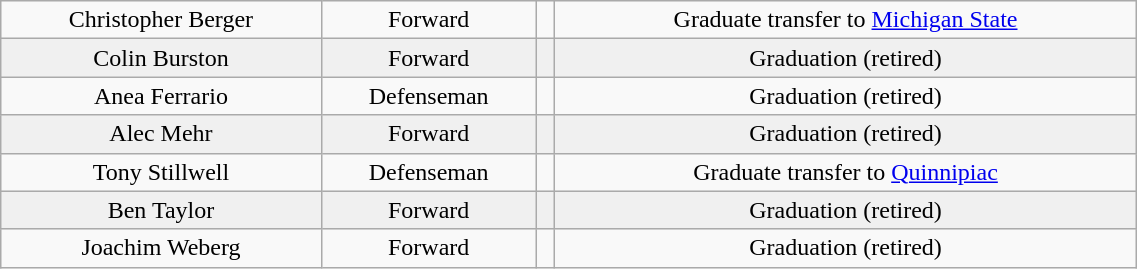<table class="wikitable" width="60%">
<tr align="center" bgcolor="">
<td>Christopher Berger</td>
<td>Forward</td>
<td></td>
<td>Graduate transfer to <a href='#'>Michigan State</a></td>
</tr>
<tr align="center" bgcolor="f0f0f0">
<td>Colin Burston</td>
<td>Forward</td>
<td></td>
<td>Graduation (retired)</td>
</tr>
<tr align="center" bgcolor="">
<td>Anea Ferrario</td>
<td>Defenseman</td>
<td></td>
<td>Graduation (retired)</td>
</tr>
<tr align="center" bgcolor="f0f0f0">
<td>Alec Mehr</td>
<td>Forward</td>
<td></td>
<td>Graduation (retired)</td>
</tr>
<tr align="center" bgcolor="">
<td>Tony Stillwell</td>
<td>Defenseman</td>
<td></td>
<td>Graduate transfer to <a href='#'>Quinnipiac</a></td>
</tr>
<tr align="center" bgcolor="f0f0f0">
<td>Ben Taylor</td>
<td>Forward</td>
<td></td>
<td>Graduation (retired)</td>
</tr>
<tr align="center" bgcolor="">
<td>Joachim Weberg</td>
<td>Forward</td>
<td></td>
<td>Graduation (retired)</td>
</tr>
</table>
